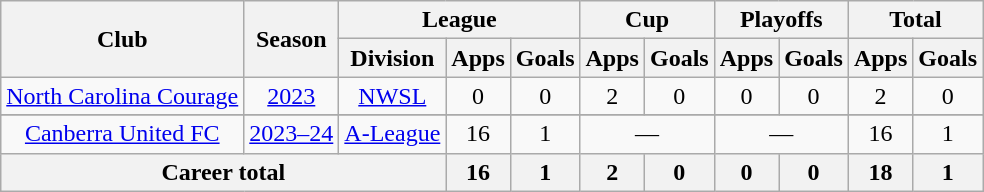<table class="wikitable" style="text-align: center;">
<tr>
<th rowspan="2">Club</th>
<th rowspan="2">Season</th>
<th colspan="3">League</th>
<th colspan="2">Cup</th>
<th colspan="2">Playoffs</th>
<th colspan="2">Total</th>
</tr>
<tr>
<th>Division</th>
<th>Apps</th>
<th>Goals</th>
<th>Apps</th>
<th>Goals</th>
<th>Apps</th>
<th>Goals</th>
<th>Apps</th>
<th>Goals</th>
</tr>
<tr>
<td><a href='#'>North Carolina Courage</a></td>
<td><a href='#'>2023</a></td>
<td><a href='#'>NWSL</a></td>
<td>0</td>
<td>0</td>
<td>2</td>
<td>0</td>
<td>0</td>
<td>0</td>
<td>2</td>
<td>0</td>
</tr>
<tr>
</tr>
<tr>
<td><a href='#'>Canberra United FC</a></td>
<td><a href='#'>2023–24</a></td>
<td><a href='#'>A-League</a></td>
<td>16</td>
<td>1</td>
<td colspan="2">—</td>
<td colspan="2">—</td>
<td>16</td>
<td>1</td>
</tr>
<tr>
<th colspan="3">Career total</th>
<th>16</th>
<th>1</th>
<th>2</th>
<th>0</th>
<th>0</th>
<th>0</th>
<th>18</th>
<th>1</th>
</tr>
</table>
